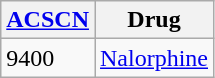<table class="wikitable sortable">
<tr>
<th><a href='#'>ACSCN</a></th>
<th>Drug</th>
</tr>
<tr>
<td>9400</td>
<td><a href='#'>Nalorphine</a></td>
</tr>
</table>
